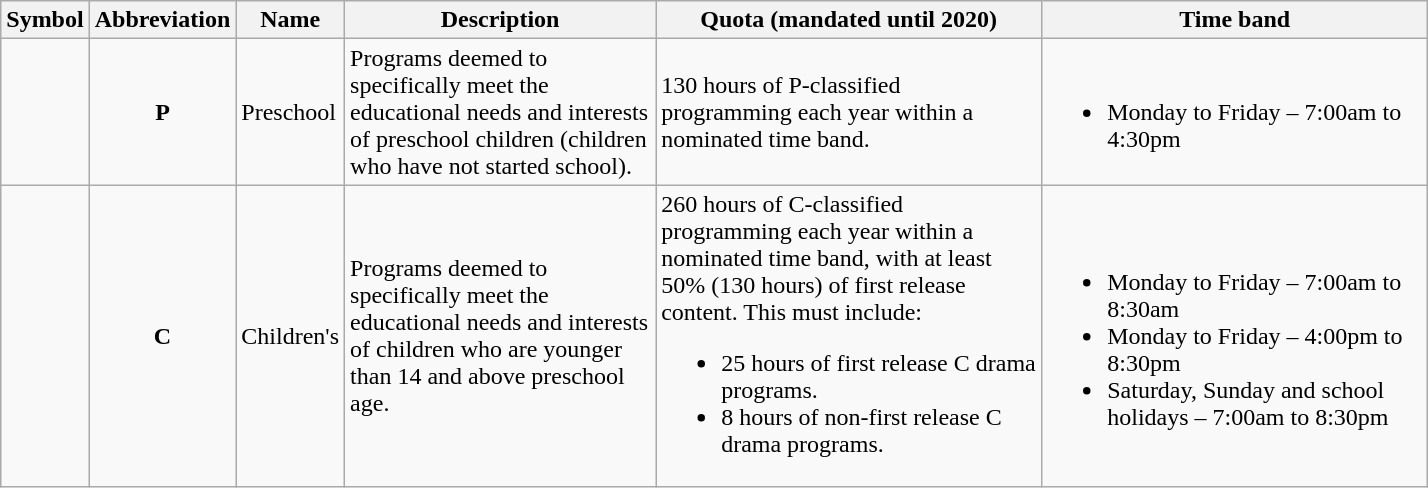<table class="wikitable">
<tr>
<th style="width: 5px;">Symbol</th>
<th style="width: 5px;">Abbreviation</th>
<th style="width: 5px;">Name</th>
<th style="width: 200px;">Description</th>
<th style="width: 250px;">Quota (mandated until 2020)</th>
<th style="width: 250px;">Time band</th>
</tr>
<tr>
<td align="center"></td>
<td align="center"><strong>P</strong></td>
<td>Preschool</td>
<td>Programs deemed to specifically meet the educational needs and interests of preschool children (children who have not started school).</td>
<td>130 hours of P-classified programming each year within a nominated time band.</td>
<td><br><ul><li>Monday to Friday – 7:00am to 4:30pm</li></ul></td>
</tr>
<tr>
<td align="center"></td>
<td align="center"><strong>C</strong></td>
<td>Children's</td>
<td>Programs deemed to specifically meet the educational needs and interests of children who are younger than 14 and above preschool age.</td>
<td>260 hours of C-classified programming each year within a nominated time band, with at least 50% (130 hours) of first release content. This must include:<br><ul><li>25 hours of first release C drama programs.</li><li>8 hours of non-first release C drama programs.</li></ul></td>
<td><br><ul><li>Monday to Friday – 7:00am to 8:30am</li><li>Monday to Friday – 4:00pm to 8:30pm</li><li>Saturday, Sunday and school holidays – 7:00am to 8:30pm</li></ul></td>
</tr>
</table>
